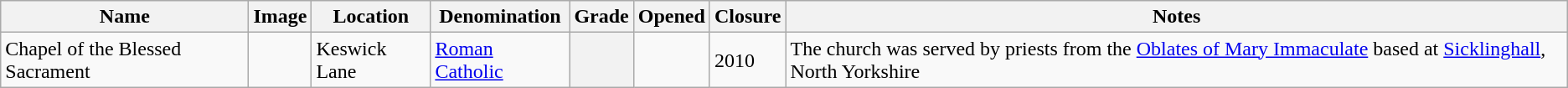<table class="wikitable sortable">
<tr>
<th>Name</th>
<th class="unsortable">Image</th>
<th>Location</th>
<th>Denomination</th>
<th>Grade</th>
<th>Opened</th>
<th>Closure</th>
<th class="unsortable">Notes</th>
</tr>
<tr>
<td>Chapel of the Blessed Sacrament</td>
<td></td>
<td>Keswick Lane</td>
<td><a href='#'>Roman Catholic</a></td>
<th></th>
<td></td>
<td>2010</td>
<td>The church was served by priests from the <a href='#'>Oblates of Mary Immaculate</a> based at <a href='#'>Sicklinghall</a>, North Yorkshire</td>
</tr>
</table>
